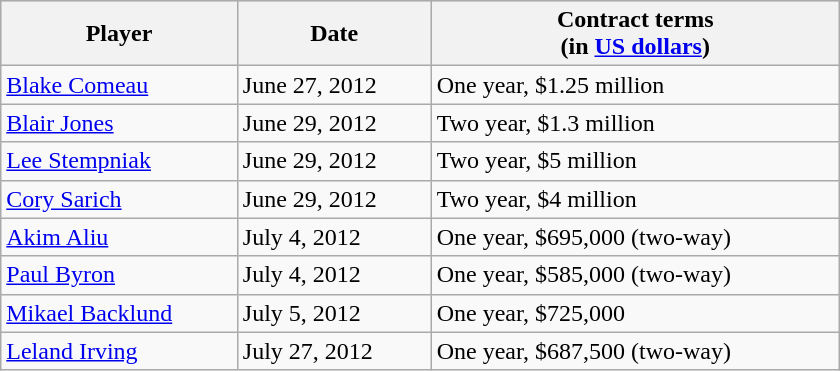<table class="wikitable" style="border-collapse: collapse; width: 35em; padding: 3;">
<tr align="center"  bgcolor="#dddddd">
<th>Player</th>
<th>Date</th>
<th>Contract terms<br>(in <a href='#'>US dollars</a>)</th>
</tr>
<tr>
<td><a href='#'>Blake Comeau</a></td>
<td>June 27, 2012</td>
<td>One year, $1.25 million</td>
</tr>
<tr>
<td><a href='#'>Blair Jones</a></td>
<td>June 29, 2012</td>
<td>Two year, $1.3 million</td>
</tr>
<tr>
<td><a href='#'>Lee Stempniak</a></td>
<td>June 29, 2012</td>
<td>Two year, $5 million</td>
</tr>
<tr>
<td><a href='#'>Cory Sarich</a></td>
<td>June 29, 2012</td>
<td>Two year, $4 million</td>
</tr>
<tr>
<td><a href='#'>Akim Aliu</a></td>
<td>July 4, 2012</td>
<td>One year, $695,000 (two-way)</td>
</tr>
<tr>
<td><a href='#'>Paul Byron</a></td>
<td>July 4, 2012</td>
<td>One year, $585,000 (two-way)</td>
</tr>
<tr>
<td><a href='#'>Mikael Backlund</a></td>
<td>July 5, 2012</td>
<td>One year, $725,000</td>
</tr>
<tr>
<td><a href='#'>Leland Irving</a></td>
<td>July 27, 2012</td>
<td>One year, $687,500 (two-way)</td>
</tr>
</table>
